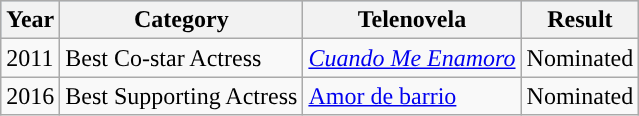<table class="wikitable">
<tr style="background:#b0c4de;">
<th>Year</th>
<th>Category</th>
<th>Telenovela</th>
<th>Result</th>
</tr>
<tr>
<td>2011</td>
<td>Best Co-star Actress</td>
<td><em><a href='#'>Cuando Me Enamoro</a></em></td>
<td>Nominated</td>
</tr>
<tr>
<td>2016</td>
<td>Best Supporting Actress</td>
<td><a href='#'>Amor de barrio</a></td>
<td>Nominated</td>
</tr>
</table>
